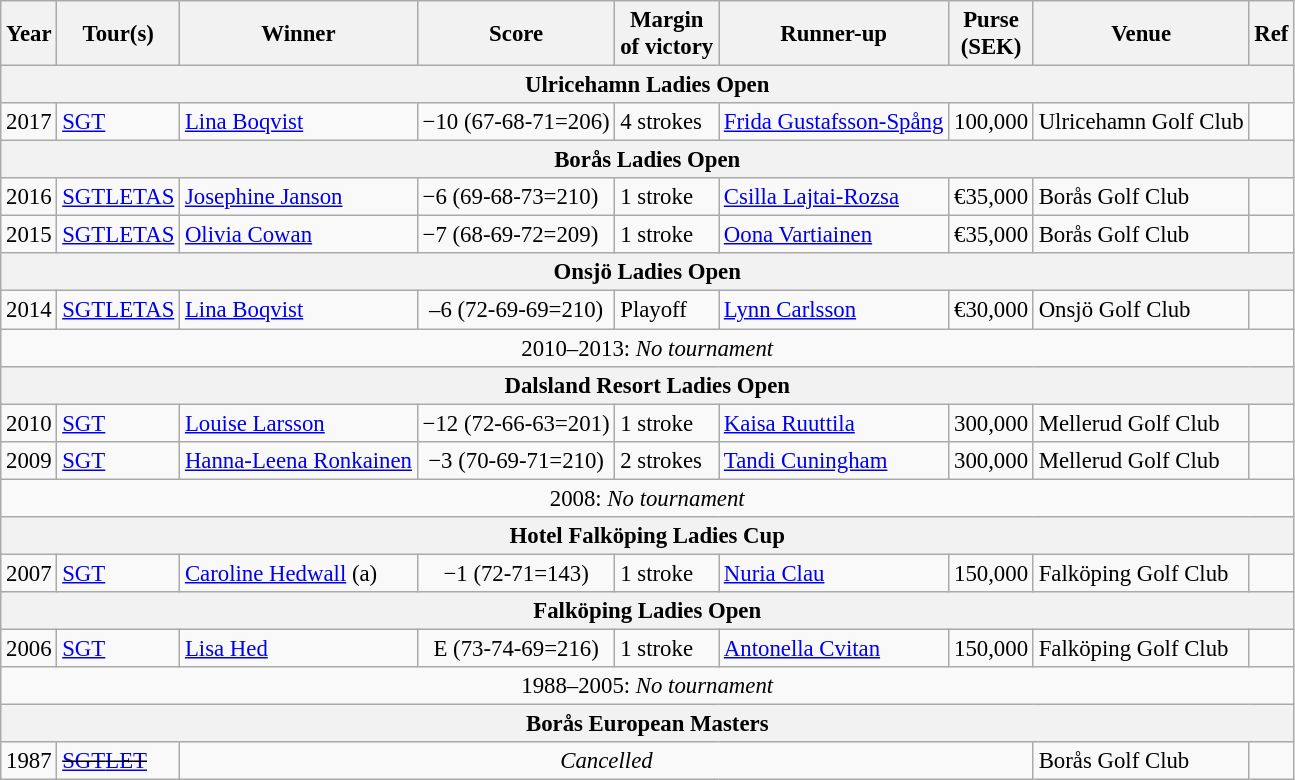<table class=wikitable style="font-size:95%">
<tr>
<th>Year</th>
<th>Tour(s)</th>
<th>Winner</th>
<th>Score</th>
<th>Margin<br>of victory</th>
<th>Runner-up</th>
<th>Purse<br>(SEK)</th>
<th>Venue</th>
<th>Ref</th>
</tr>
<tr>
<th colspan=9>Ulricehamn Ladies Open</th>
</tr>
<tr>
<td>2017</td>
<td><a href='#'>SGT</a></td>
<td> <a href='#'>Lina Boqvist</a></td>
<td>−10 (67-68-71=206)</td>
<td>4 strokes</td>
<td> <a href='#'>Frida Gustafsson-Spång</a></td>
<td align=right>100,000</td>
<td>Ulricehamn Golf Club</td>
<td></td>
</tr>
<tr>
<th colspan=9>Borås Ladies Open</th>
</tr>
<tr>
<td>2016</td>
<td><a href='#'>SGT</a><a href='#'>LETAS</a></td>
<td> <a href='#'>Josephine Janson</a></td>
<td>−6 (69-68-73=210)</td>
<td>1 stroke</td>
<td> <a href='#'>Csilla Lajtai-Rozsa</a></td>
<td align=right>€35,000</td>
<td>Borås Golf Club</td>
<td></td>
</tr>
<tr>
<td>2015</td>
<td><a href='#'>SGT</a><a href='#'>LETAS</a></td>
<td> <a href='#'>Olivia Cowan</a></td>
<td>−7 (68-69-72=209)</td>
<td>1 stroke</td>
<td> <a href='#'>Oona Vartiainen</a></td>
<td align=right>€35,000</td>
<td>Borås Golf Club</td>
<td></td>
</tr>
<tr>
<th colspan=9>Onsjö Ladies Open</th>
</tr>
<tr>
<td>2014</td>
<td><a href='#'>SGT</a><a href='#'>LETAS</a></td>
<td> <a href='#'>Lina Boqvist</a></td>
<td align=center>–6 (72-69-69=210)</td>
<td>Playoff</td>
<td> <a href='#'>Lynn Carlsson</a></td>
<td align=right>€30,000</td>
<td>Onsjö Golf Club</td>
<td></td>
</tr>
<tr>
<td colspan=9 align=center>2010–2013: <em>No tournament</em></td>
</tr>
<tr>
<th colspan=9>Dalsland Resort Ladies Open</th>
</tr>
<tr>
<td>2010</td>
<td><a href='#'>SGT</a></td>
<td> <a href='#'>Louise Larsson</a></td>
<td align=center>−12 (72-66-63=201)</td>
<td>1 stroke</td>
<td> <a href='#'>Kaisa Ruuttila</a></td>
<td align=right>300,000</td>
<td>Mellerud Golf Club</td>
<td></td>
</tr>
<tr>
<td>2009</td>
<td><a href='#'>SGT</a></td>
<td> <a href='#'>Hanna-Leena Ronkainen</a></td>
<td align=center>−3 (70-69-71=210)</td>
<td>2 strokes</td>
<td> <a href='#'>Tandi Cuningham</a></td>
<td align=right>300,000</td>
<td>Mellerud Golf Club</td>
<td></td>
</tr>
<tr>
<td colspan=9 align=center>2008: <em>No tournament</em></td>
</tr>
<tr>
<th colspan=9>Hotel Falköping Ladies Cup</th>
</tr>
<tr>
<td>2007</td>
<td><a href='#'>SGT</a></td>
<td> <a href='#'>Caroline Hedwall</a> (a)</td>
<td align=center>−1 (72-71=143)</td>
<td>1 stroke</td>
<td> <a href='#'>Nuria Clau</a></td>
<td align=right>150,000</td>
<td>Falköping Golf Club</td>
<td></td>
</tr>
<tr>
<th colspan=9>Falköping Ladies Open</th>
</tr>
<tr>
<td>2006</td>
<td><a href='#'>SGT</a></td>
<td> <a href='#'>Lisa Hed</a></td>
<td align=center>E (73-74-69=216)</td>
<td>1 stroke</td>
<td> <a href='#'>Antonella Cvitan</a></td>
<td align=right>150,000</td>
<td>Falköping Golf Club</td>
<td></td>
</tr>
<tr>
<td colspan=9 align=center>1988–2005: <em>No tournament</em></td>
</tr>
<tr>
<th colspan=9>Borås European Masters</th>
</tr>
<tr>
<td>1987</td>
<td><s><a href='#'>SGT</a><a href='#'>LET</a></s></td>
<td colspan=5 align=center><em>Cancelled</em></td>
<td>Borås Golf Club</td>
<td></td>
</tr>
</table>
